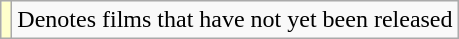<table class="wikitable sortable">
<tr>
<td style="background:#ffc;"></td>
<td>Denotes films that have not yet been released</td>
</tr>
</table>
